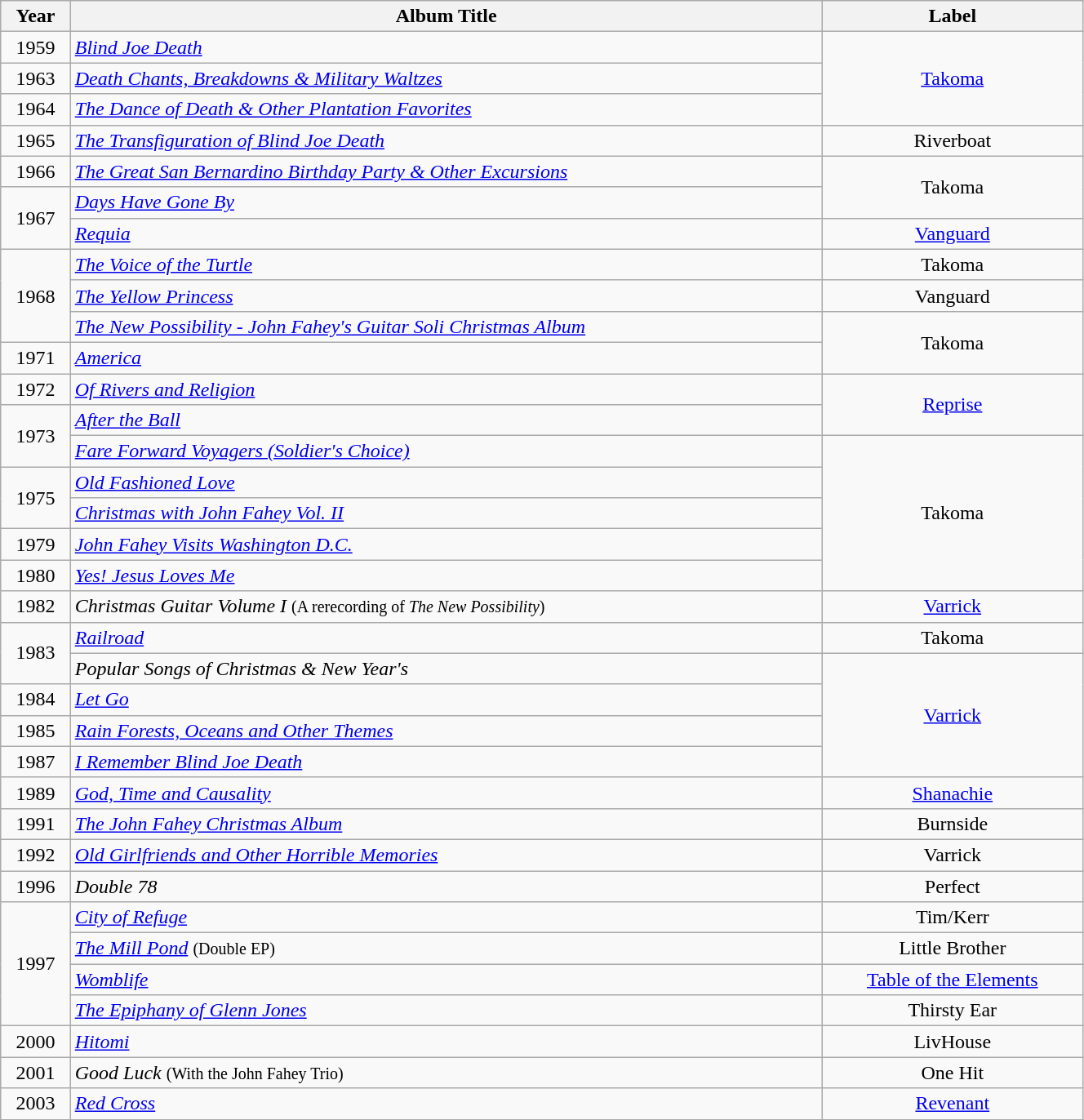<table class="wikitable" style="text-align:center;" width=70%>
<tr>
<th>Year</th>
<th>Album Title</th>
<th>Label</th>
</tr>
<tr>
<td>1959</td>
<td align=left><em><a href='#'>Blind Joe Death</a></em></td>
<td rowspan=3><a href='#'>Takoma</a></td>
</tr>
<tr>
<td>1963</td>
<td align=left><em><a href='#'>Death Chants, Breakdowns & Military Waltzes</a></em></td>
</tr>
<tr>
<td>1964</td>
<td align=left><em><a href='#'>The Dance of Death & Other Plantation Favorites</a></em></td>
</tr>
<tr>
<td>1965</td>
<td align=left><em><a href='#'>The Transfiguration of Blind Joe Death</a></em></td>
<td>Riverboat</td>
</tr>
<tr>
<td>1966</td>
<td align=left><em><a href='#'>The Great San Bernardino Birthday Party & Other Excursions</a></em></td>
<td rowspan=2>Takoma</td>
</tr>
<tr>
<td rowspan=2>1967</td>
<td align=left><em><a href='#'>Days Have Gone By</a></em></td>
</tr>
<tr>
<td align=left><em><a href='#'>Requia</a></em></td>
<td><a href='#'>Vanguard</a></td>
</tr>
<tr>
<td rowspan = 3>1968</td>
<td align=left><em><a href='#'>The Voice of the Turtle</a></em></td>
<td>Takoma</td>
</tr>
<tr>
<td align=left><em><a href='#'>The Yellow Princess</a></em></td>
<td>Vanguard</td>
</tr>
<tr>
<td align=left><em><a href='#'>The New Possibility - John Fahey's Guitar Soli Christmas Album</a></em></td>
<td rowspan = 2>Takoma</td>
</tr>
<tr>
<td>1971</td>
<td align=left><em><a href='#'>America</a></em></td>
</tr>
<tr>
<td>1972</td>
<td align=left><em><a href='#'>Of Rivers and Religion</a></em></td>
<td rowspan = 2><a href='#'>Reprise</a></td>
</tr>
<tr>
<td rowspan = 2>1973</td>
<td align=left><em><a href='#'>After the Ball</a></em></td>
</tr>
<tr>
<td align=left><em><a href='#'>Fare Forward Voyagers (Soldier's Choice)</a></em></td>
<td rowspan = 5>Takoma</td>
</tr>
<tr>
<td rowspan = 2>1975</td>
<td align=left><em><a href='#'>Old Fashioned Love</a></em></td>
</tr>
<tr>
<td align=left><em><a href='#'>Christmas with John Fahey Vol. II</a></em></td>
</tr>
<tr>
<td>1979</td>
<td align=left><em><a href='#'>John Fahey Visits Washington D.C.</a></em></td>
</tr>
<tr>
<td>1980</td>
<td align=left><em><a href='#'>Yes! Jesus Loves Me</a></em></td>
</tr>
<tr>
<td>1982</td>
<td align=left><em>Christmas Guitar Volume I</em> <small>(A rerecording of <em>The New Possibility</em>)</small></td>
<td rowspan=1><a href='#'>Varrick</a></td>
</tr>
<tr>
<td rowspan=2>1983</td>
<td align=left><em><a href='#'>Railroad</a></em></td>
<td rowspan = 1>Takoma</td>
</tr>
<tr>
<td align=left><em>Popular Songs of Christmas & New Year's</em></td>
<td rowspan=4><a href='#'>Varrick</a></td>
</tr>
<tr>
<td>1984</td>
<td align=left><em><a href='#'>Let Go</a></em></td>
</tr>
<tr>
<td>1985</td>
<td align=left><em><a href='#'>Rain Forests, Oceans and Other Themes</a></em></td>
</tr>
<tr>
<td>1987</td>
<td align=left><em><a href='#'>I Remember Blind Joe Death</a></em></td>
</tr>
<tr>
<td>1989</td>
<td align=left><em><a href='#'>God, Time and Causality</a></em></td>
<td><a href='#'>Shanachie</a></td>
</tr>
<tr>
<td>1991</td>
<td align=left><em><a href='#'>The John Fahey Christmas Album</a></em></td>
<td>Burnside</td>
</tr>
<tr>
<td>1992</td>
<td align=left><em><a href='#'>Old Girlfriends and Other Horrible Memories</a></em></td>
<td>Varrick</td>
</tr>
<tr>
<td>1996</td>
<td align=left><em>Double 78</em></td>
<td>Perfect</td>
</tr>
<tr>
<td rowspan=4>1997</td>
<td align=left><em><a href='#'>City of Refuge</a></em></td>
<td>Tim/Kerr</td>
</tr>
<tr>
<td align=left><em><a href='#'>The Mill Pond</a></em> <small>(Double EP)</small></td>
<td>Little Brother</td>
</tr>
<tr>
<td align=left><em><a href='#'>Womblife</a></em></td>
<td><a href='#'>Table of the Elements</a></td>
</tr>
<tr>
<td align=left><em><a href='#'>The Epiphany of Glenn Jones</a></em></td>
<td>Thirsty Ear</td>
</tr>
<tr>
<td>2000</td>
<td align=left><em><a href='#'>Hitomi</a></em></td>
<td>LivHouse</td>
</tr>
<tr>
<td>2001</td>
<td align=left><em>Good Luck</em> <small>(With the John Fahey Trio)</small></td>
<td>One Hit</td>
</tr>
<tr>
<td>2003</td>
<td align=left><em><a href='#'>Red Cross</a></em></td>
<td><a href='#'>Revenant</a></td>
</tr>
<tr>
</tr>
<tr>
</tr>
</table>
